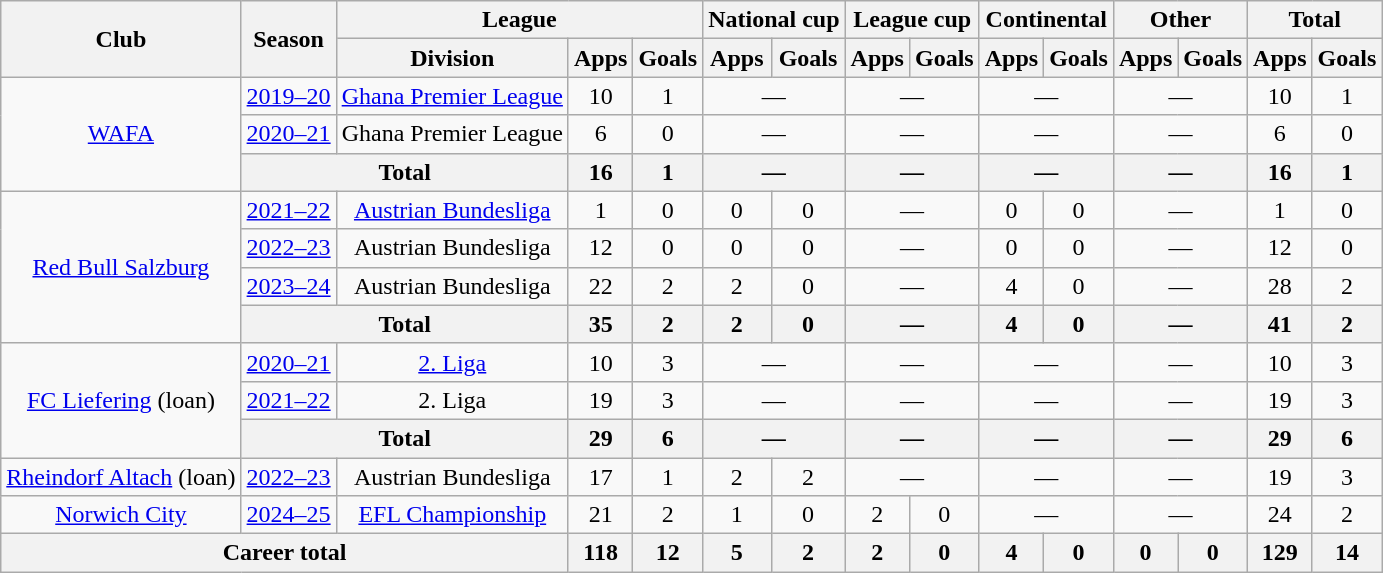<table class="wikitable" style="text-align: center">
<tr>
<th rowspan="2">Club</th>
<th rowspan="2">Season</th>
<th colspan="3">League</th>
<th colspan="2">National cup</th>
<th colspan="2">League cup</th>
<th colspan="2">Continental</th>
<th colspan="2">Other</th>
<th colspan="2">Total</th>
</tr>
<tr>
<th>Division</th>
<th>Apps</th>
<th>Goals</th>
<th>Apps</th>
<th>Goals</th>
<th>Apps</th>
<th>Goals</th>
<th>Apps</th>
<th>Goals</th>
<th>Apps</th>
<th>Goals</th>
<th>Apps</th>
<th>Goals</th>
</tr>
<tr>
<td rowspan="3"><a href='#'>WAFA</a></td>
<td><a href='#'>2019–20</a></td>
<td><a href='#'>Ghana Premier League</a></td>
<td>10</td>
<td>1</td>
<td colspan="2">—</td>
<td colspan="2">—</td>
<td colspan="2">—</td>
<td colspan="2">—</td>
<td>10</td>
<td>1</td>
</tr>
<tr>
<td><a href='#'>2020–21</a></td>
<td>Ghana Premier League</td>
<td>6</td>
<td>0</td>
<td colspan="2">—</td>
<td colspan="2">—</td>
<td colspan="2">—</td>
<td colspan="2">—</td>
<td>6</td>
<td>0</td>
</tr>
<tr>
<th colspan="2">Total</th>
<th>16</th>
<th>1</th>
<th colspan="2">—</th>
<th colspan="2">—</th>
<th colspan="2">—</th>
<th colspan="2">—</th>
<th>16</th>
<th>1</th>
</tr>
<tr>
<td rowspan="4"><a href='#'>Red Bull Salzburg</a></td>
<td><a href='#'>2021–22</a></td>
<td><a href='#'>Austrian Bundesliga</a></td>
<td>1</td>
<td>0</td>
<td>0</td>
<td>0</td>
<td colspan="2">—</td>
<td>0</td>
<td>0</td>
<td colspan="2">—</td>
<td>1</td>
<td>0</td>
</tr>
<tr>
<td><a href='#'>2022–23</a></td>
<td>Austrian Bundesliga</td>
<td>12</td>
<td>0</td>
<td>0</td>
<td>0</td>
<td colspan="2">—</td>
<td>0</td>
<td>0</td>
<td colspan="2">—</td>
<td>12</td>
<td>0</td>
</tr>
<tr>
<td><a href='#'>2023–24</a></td>
<td>Austrian Bundesliga</td>
<td>22</td>
<td>2</td>
<td>2</td>
<td>0</td>
<td colspan="2">—</td>
<td>4</td>
<td>0</td>
<td colspan="2">—</td>
<td>28</td>
<td>2</td>
</tr>
<tr>
<th colspan="2">Total</th>
<th>35</th>
<th>2</th>
<th>2</th>
<th>0</th>
<th colspan="2">—</th>
<th>4</th>
<th>0</th>
<th colspan="2">—</th>
<th>41</th>
<th>2</th>
</tr>
<tr>
<td rowspan="3"><a href='#'>FC Liefering</a> (loan)</td>
<td><a href='#'>2020–21</a></td>
<td><a href='#'>2. Liga</a></td>
<td>10</td>
<td>3</td>
<td colspan="2">—</td>
<td colspan="2">—</td>
<td colspan="2">—</td>
<td colspan="2">—</td>
<td>10</td>
<td>3</td>
</tr>
<tr>
<td><a href='#'>2021–22</a></td>
<td>2. Liga</td>
<td>19</td>
<td>3</td>
<td colspan="2">—</td>
<td colspan="2">—</td>
<td colspan="2">—</td>
<td colspan="2">—</td>
<td>19</td>
<td>3</td>
</tr>
<tr>
<th colspan="2">Total</th>
<th>29</th>
<th>6</th>
<th colspan="2">—</th>
<th colspan="2">—</th>
<th colspan="2">—</th>
<th colspan="2">—</th>
<th>29</th>
<th>6</th>
</tr>
<tr>
<td><a href='#'>Rheindorf Altach</a> (loan)</td>
<td><a href='#'>2022–23</a></td>
<td>Austrian Bundesliga</td>
<td>17</td>
<td>1</td>
<td>2</td>
<td>2</td>
<td colspan="2">—</td>
<td colspan="2">—</td>
<td colspan="2">—</td>
<td>19</td>
<td>3</td>
</tr>
<tr>
<td><a href='#'>Norwich City</a></td>
<td><a href='#'>2024–25</a></td>
<td><a href='#'>EFL Championship</a></td>
<td>21</td>
<td>2</td>
<td>1</td>
<td>0</td>
<td>2</td>
<td>0</td>
<td colspan="2">—</td>
<td colspan="2">—</td>
<td>24</td>
<td>2</td>
</tr>
<tr>
<th colspan="3">Career total</th>
<th>118</th>
<th>12</th>
<th>5</th>
<th>2</th>
<th>2</th>
<th>0</th>
<th>4</th>
<th>0</th>
<th>0</th>
<th>0</th>
<th>129</th>
<th>14</th>
</tr>
</table>
